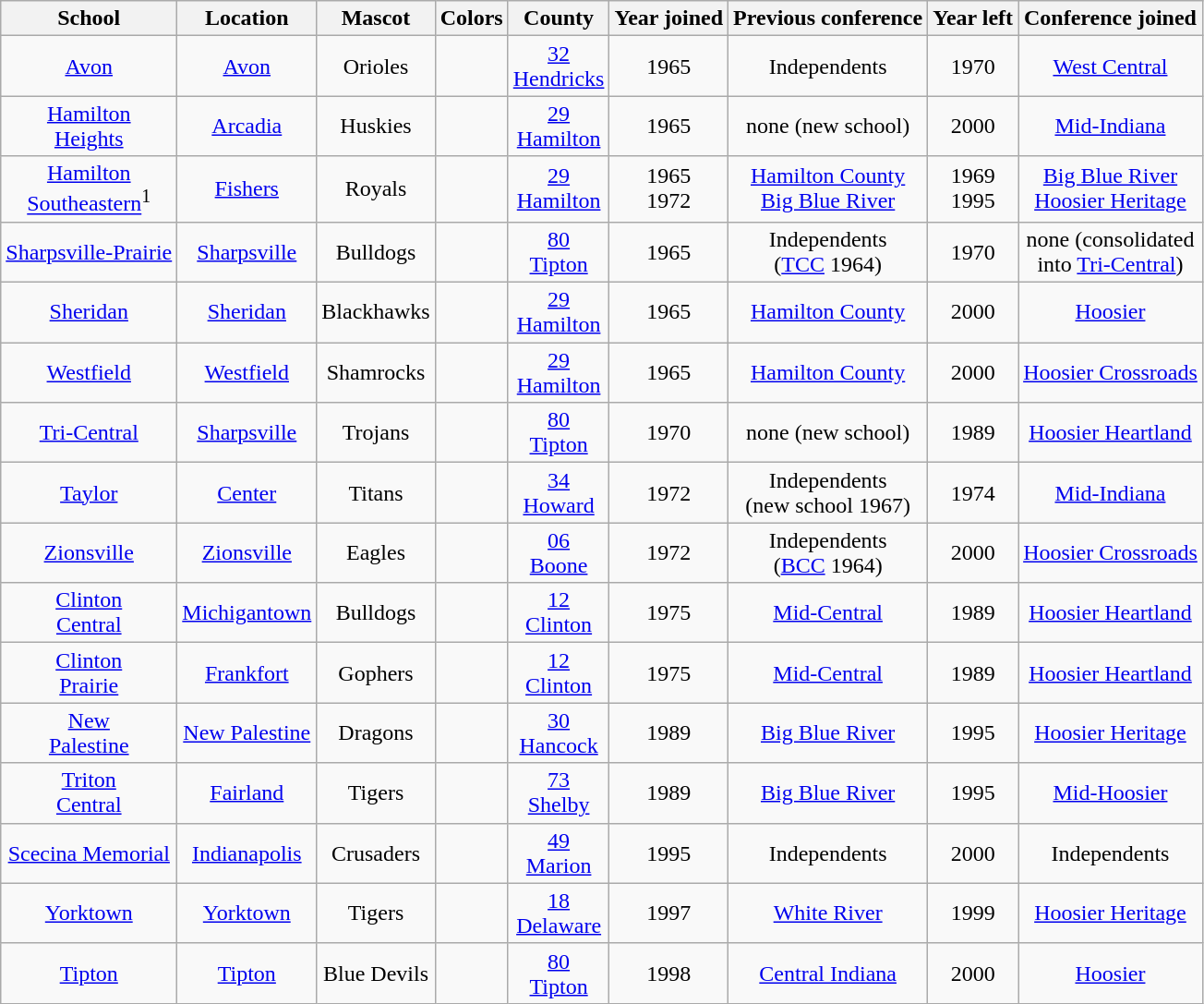<table class="wikitable" style="text-align:center;">
<tr>
<th>School</th>
<th>Location</th>
<th>Mascot</th>
<th>Colors</th>
<th>County</th>
<th>Year joined</th>
<th>Previous conference</th>
<th>Year left</th>
<th>Conference joined</th>
</tr>
<tr>
<td><a href='#'>Avon</a></td>
<td><a href='#'>Avon</a></td>
<td>Orioles</td>
<td> </td>
<td><a href='#'>32 <br> Hendricks</a></td>
<td>1965</td>
<td>Independents</td>
<td>1970</td>
<td><a href='#'>West Central</a></td>
</tr>
<tr>
<td><a href='#'>Hamilton <br> Heights</a></td>
<td><a href='#'>Arcadia</a></td>
<td>Huskies</td>
<td> </td>
<td><a href='#'>29 <br> Hamilton</a></td>
<td>1965</td>
<td>none (new school)</td>
<td>2000</td>
<td><a href='#'>Mid-Indiana</a></td>
</tr>
<tr>
<td><a href='#'>Hamilton <br> Southeastern</a><sup>1</sup></td>
<td><a href='#'>Fishers</a></td>
<td>Royals</td>
<td>  </td>
<td><a href='#'>29 <br> Hamilton</a></td>
<td>1965 <br> 1972</td>
<td><a href='#'>Hamilton County</a> <br> <a href='#'>Big Blue River</a></td>
<td>1969 <br> 1995</td>
<td><a href='#'>Big Blue River</a> <br> <a href='#'>Hoosier Heritage</a></td>
</tr>
<tr>
<td><a href='#'>Sharpsville-Prairie</a></td>
<td><a href='#'>Sharpsville</a></td>
<td>Bulldogs</td>
<td> </td>
<td><a href='#'>80 <br> Tipton</a></td>
<td>1965</td>
<td>Independents<br>(<a href='#'>TCC</a> 1964)</td>
<td>1970</td>
<td>none (consolidated <br> into <a href='#'>Tri-Central</a>)</td>
</tr>
<tr>
<td><a href='#'>Sheridan</a></td>
<td><a href='#'>Sheridan</a></td>
<td>Blackhawks</td>
<td> </td>
<td><a href='#'>29 <br> Hamilton</a></td>
<td>1965</td>
<td><a href='#'>Hamilton County</a></td>
<td>2000</td>
<td><a href='#'>Hoosier</a></td>
</tr>
<tr>
<td><a href='#'>Westfield</a></td>
<td><a href='#'>Westfield</a></td>
<td>Shamrocks</td>
<td>  </td>
<td><a href='#'>29 <br> Hamilton</a></td>
<td>1965</td>
<td><a href='#'>Hamilton County</a></td>
<td>2000</td>
<td><a href='#'>Hoosier Crossroads</a></td>
</tr>
<tr>
<td><a href='#'>Tri-Central</a></td>
<td><a href='#'>Sharpsville</a></td>
<td>Trojans</td>
<td> </td>
<td><a href='#'>80 <br> Tipton</a></td>
<td>1970</td>
<td>none (new school)</td>
<td>1989</td>
<td><a href='#'>Hoosier Heartland</a></td>
</tr>
<tr>
<td><a href='#'>Taylor</a></td>
<td><a href='#'>Center</a></td>
<td>Titans</td>
<td> </td>
<td><a href='#'>34 <br> Howard</a></td>
<td>1972</td>
<td>Independents<br>(new school 1967)</td>
<td>1974</td>
<td><a href='#'>Mid-Indiana</a></td>
</tr>
<tr>
<td><a href='#'>Zionsville</a></td>
<td><a href='#'>Zionsville</a></td>
<td>Eagles</td>
<td>  </td>
<td><a href='#'>06 <br> Boone</a></td>
<td>1972</td>
<td>Independents<br>(<a href='#'>BCC</a> 1964)</td>
<td>2000</td>
<td><a href='#'>Hoosier Crossroads</a></td>
</tr>
<tr>
<td><a href='#'>Clinton <br> Central</a></td>
<td><a href='#'>Michigantown</a></td>
<td>Bulldogs</td>
<td> </td>
<td><a href='#'>12 <br> Clinton</a></td>
<td>1975</td>
<td><a href='#'>Mid-Central</a></td>
<td>1989</td>
<td><a href='#'>Hoosier Heartland</a></td>
</tr>
<tr>
<td><a href='#'>Clinton <br> Prairie</a></td>
<td><a href='#'>Frankfort</a></td>
<td>Gophers</td>
<td> </td>
<td><a href='#'>12 <br> Clinton</a></td>
<td>1975</td>
<td><a href='#'>Mid-Central</a></td>
<td>1989</td>
<td><a href='#'>Hoosier Heartland</a></td>
</tr>
<tr>
<td><a href='#'>New <br> Palestine</a></td>
<td><a href='#'>New Palestine</a></td>
<td>Dragons</td>
<td> </td>
<td><a href='#'>30 <br> Hancock</a></td>
<td>1989</td>
<td><a href='#'>Big Blue River</a></td>
<td>1995</td>
<td><a href='#'>Hoosier Heritage</a></td>
</tr>
<tr>
<td><a href='#'>Triton <br> Central</a></td>
<td><a href='#'>Fairland</a></td>
<td>Tigers</td>
<td> </td>
<td><a href='#'>73 <br> Shelby</a></td>
<td>1989</td>
<td><a href='#'>Big Blue River</a></td>
<td>1995</td>
<td><a href='#'>Mid-Hoosier</a></td>
</tr>
<tr>
<td><a href='#'>Scecina Memorial</a></td>
<td><a href='#'>Indianapolis</a></td>
<td>Crusaders</td>
<td>  </td>
<td><a href='#'>49 <br> Marion</a></td>
<td>1995</td>
<td>Independents</td>
<td>2000</td>
<td>Independents</td>
</tr>
<tr>
<td><a href='#'>Yorktown</a></td>
<td><a href='#'>Yorktown</a></td>
<td>Tigers</td>
<td>  </td>
<td><a href='#'>18 <br> Delaware</a></td>
<td>1997</td>
<td><a href='#'>White River</a></td>
<td>1999</td>
<td><a href='#'>Hoosier Heritage</a></td>
</tr>
<tr>
<td><a href='#'>Tipton</a></td>
<td><a href='#'>Tipton</a></td>
<td>Blue Devils</td>
<td> </td>
<td><a href='#'>80 <br> Tipton</a></td>
<td>1998</td>
<td><a href='#'>Central Indiana</a></td>
<td>2000</td>
<td><a href='#'>Hoosier</a></td>
</tr>
</table>
